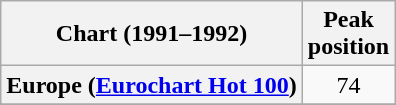<table class="wikitable sortable plainrowheaders" style="text-align:center">
<tr>
<th>Chart (1991–1992)</th>
<th>Peak<br>position</th>
</tr>
<tr>
<th scope="row">Europe (<a href='#'>Eurochart Hot 100</a>)</th>
<td>74</td>
</tr>
<tr>
</tr>
<tr>
</tr>
</table>
